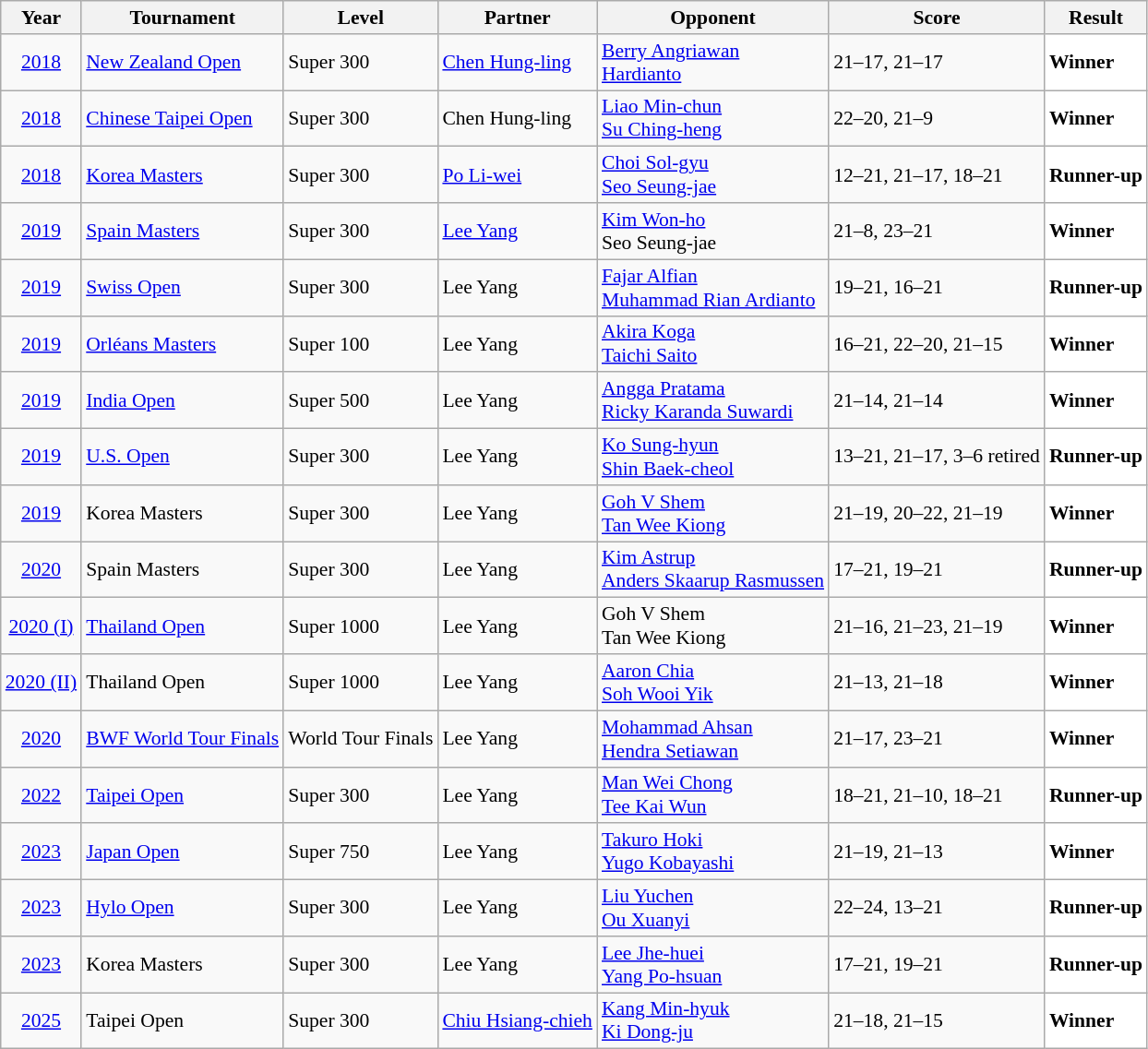<table class="sortable wikitable" style="font-size: 90%;">
<tr>
<th>Year</th>
<th>Tournament</th>
<th>Level</th>
<th>Partner</th>
<th>Opponent</th>
<th>Score</th>
<th>Result</th>
</tr>
<tr>
<td align="center"><a href='#'>2018</a></td>
<td align="left"><a href='#'>New Zealand Open</a></td>
<td align="left">Super 300</td>
<td align="left"> <a href='#'>Chen Hung-ling</a></td>
<td align="left"> <a href='#'>Berry Angriawan</a><br> <a href='#'>Hardianto</a></td>
<td align="left">21–17, 21–17</td>
<td style="text-align:left; background:white"> <strong>Winner</strong></td>
</tr>
<tr>
<td align="center"><a href='#'>2018</a></td>
<td align="left"><a href='#'>Chinese Taipei Open</a></td>
<td align="left">Super 300</td>
<td align="left"> Chen Hung-ling</td>
<td align="left"> <a href='#'>Liao Min-chun</a><br> <a href='#'>Su Ching-heng</a></td>
<td align="left">22–20, 21–9</td>
<td style="text-align:left; background:white"> <strong>Winner</strong></td>
</tr>
<tr>
<td align="center"><a href='#'>2018</a></td>
<td align="left"><a href='#'>Korea Masters</a></td>
<td align="left">Super 300</td>
<td align="left"> <a href='#'>Po Li-wei</a></td>
<td align="left"> <a href='#'>Choi Sol-gyu</a><br> <a href='#'>Seo Seung-jae</a></td>
<td align="left">12–21, 21–17, 18–21</td>
<td style="text-align:left; background:white"> <strong>Runner-up</strong></td>
</tr>
<tr>
<td align="center"><a href='#'>2019</a></td>
<td align="left"><a href='#'>Spain Masters</a></td>
<td align="left">Super 300</td>
<td align="left"> <a href='#'>Lee Yang</a></td>
<td align="left"> <a href='#'>Kim Won-ho</a><br> Seo Seung-jae</td>
<td align="left">21–8, 23–21</td>
<td style="text-align:left; background:white"> <strong>Winner</strong></td>
</tr>
<tr>
<td align="center"><a href='#'>2019</a></td>
<td align="left"><a href='#'>Swiss Open</a></td>
<td align="left">Super 300</td>
<td align="left"> Lee Yang</td>
<td align="left"> <a href='#'>Fajar Alfian</a><br> <a href='#'>Muhammad Rian Ardianto</a></td>
<td align="left">19–21, 16–21</td>
<td style="text-align:left; background:white"> <strong>Runner-up</strong></td>
</tr>
<tr>
<td align="center"><a href='#'>2019</a></td>
<td align="left"><a href='#'>Orléans Masters</a></td>
<td align="left">Super 100</td>
<td align="left"> Lee Yang</td>
<td align="left"> <a href='#'>Akira Koga</a><br> <a href='#'>Taichi Saito</a></td>
<td align="left">16–21, 22–20, 21–15</td>
<td style="text-align:left; background:white"> <strong>Winner</strong></td>
</tr>
<tr>
<td align="center"><a href='#'>2019</a></td>
<td align="left"><a href='#'>India Open</a></td>
<td align="left">Super 500</td>
<td align="left"> Lee Yang</td>
<td align="left"> <a href='#'>Angga Pratama</a><br> <a href='#'>Ricky Karanda Suwardi</a></td>
<td align="left">21–14, 21–14</td>
<td style="text-align:left; background:white"> <strong>Winner</strong></td>
</tr>
<tr>
<td align="center"><a href='#'>2019</a></td>
<td align="left"><a href='#'>U.S. Open</a></td>
<td align="left">Super 300</td>
<td align="left"> Lee Yang</td>
<td align="left"> <a href='#'>Ko Sung-hyun</a><br> <a href='#'>Shin Baek-cheol</a></td>
<td align="left">13–21, 21–17, 3–6 retired</td>
<td style="text-align:left; background:white"> <strong>Runner-up</strong></td>
</tr>
<tr>
<td align="center"><a href='#'>2019</a></td>
<td align="left">Korea Masters</td>
<td align="left">Super 300</td>
<td align="left"> Lee Yang</td>
<td align="left"> <a href='#'>Goh V Shem</a><br> <a href='#'>Tan Wee Kiong</a></td>
<td align="left">21–19, 20–22, 21–19</td>
<td style="text-align:left; background:white"> <strong>Winner</strong></td>
</tr>
<tr>
<td align="center"><a href='#'>2020</a></td>
<td align="left">Spain Masters</td>
<td align="left">Super 300</td>
<td align="left"> Lee Yang</td>
<td align="left"> <a href='#'>Kim Astrup</a><br> <a href='#'>Anders Skaarup Rasmussen</a></td>
<td align="left">17–21, 19–21</td>
<td style="text-align:left; background:white"> <strong>Runner-up</strong></td>
</tr>
<tr>
<td align="center"><a href='#'>2020 (I)</a></td>
<td align="left"><a href='#'>Thailand Open</a></td>
<td align="left">Super 1000</td>
<td align="left"> Lee Yang</td>
<td align="left"> Goh V Shem<br> Tan Wee Kiong</td>
<td align="left">21–16, 21–23, 21–19</td>
<td style="text-align:left; background:white"> <strong>Winner</strong></td>
</tr>
<tr>
<td align="center"><a href='#'>2020 (II)</a></td>
<td align="left">Thailand Open</td>
<td align="left">Super 1000</td>
<td align="left"> Lee Yang</td>
<td align="left"> <a href='#'>Aaron Chia</a><br> <a href='#'>Soh Wooi Yik</a></td>
<td align="left">21–13, 21–18</td>
<td style="text-align:left; background:white"> <strong>Winner</strong></td>
</tr>
<tr>
<td align="center"><a href='#'>2020</a></td>
<td align="left"><a href='#'>BWF World Tour Finals</a></td>
<td align="left">World Tour Finals</td>
<td align="left"> Lee Yang</td>
<td align="left"> <a href='#'>Mohammad Ahsan</a><br> <a href='#'>Hendra Setiawan</a></td>
<td align="left">21–17, 23–21</td>
<td style="text-align:left; background:white"> <strong>Winner</strong></td>
</tr>
<tr>
<td align="center"><a href='#'>2022</a></td>
<td align="left"><a href='#'>Taipei Open</a></td>
<td align="left">Super 300</td>
<td align="left"> Lee Yang</td>
<td align="left"> <a href='#'>Man Wei Chong</a><br> <a href='#'>Tee Kai Wun</a></td>
<td align="left">18–21, 21–10, 18–21</td>
<td style="text-align:left; background:white"> <strong>Runner-up</strong></td>
</tr>
<tr>
<td align="center"><a href='#'>2023</a></td>
<td align="left"><a href='#'>Japan Open</a></td>
<td align="left">Super 750</td>
<td align="left"> Lee Yang</td>
<td align="left"> <a href='#'>Takuro Hoki</a><br> <a href='#'>Yugo Kobayashi</a></td>
<td align="left">21–19, 21–13</td>
<td style="text-align:left; background:white"> <strong>Winner</strong></td>
</tr>
<tr>
<td align="center"><a href='#'>2023</a></td>
<td align="left"><a href='#'>Hylo Open</a></td>
<td align="left">Super 300</td>
<td align="left"> Lee Yang</td>
<td align="left"> <a href='#'>Liu Yuchen</a><br> <a href='#'>Ou Xuanyi</a></td>
<td align="left">22–24, 13–21</td>
<td style="text-align:left; background:white"> <strong>Runner-up</strong></td>
</tr>
<tr>
<td align="center"><a href='#'>2023</a></td>
<td align="left">Korea Masters</td>
<td align="left">Super 300</td>
<td align="left"> Lee Yang</td>
<td align="left"> <a href='#'>Lee Jhe-huei</a><br> <a href='#'>Yang Po-hsuan</a></td>
<td align="left">17–21, 19–21</td>
<td style="text-align:left; background:white"> <strong>Runner-up</strong></td>
</tr>
<tr>
<td align="center"><a href='#'>2025</a></td>
<td align="left">Taipei Open</td>
<td align="left">Super 300</td>
<td align="left"> <a href='#'>Chiu Hsiang-chieh</a></td>
<td align="left"> <a href='#'>Kang Min-hyuk</a><br> <a href='#'>Ki Dong-ju</a></td>
<td align="left">21–18, 21–15</td>
<td style="text-align:left; background: white"> <strong>Winner</strong></td>
</tr>
</table>
